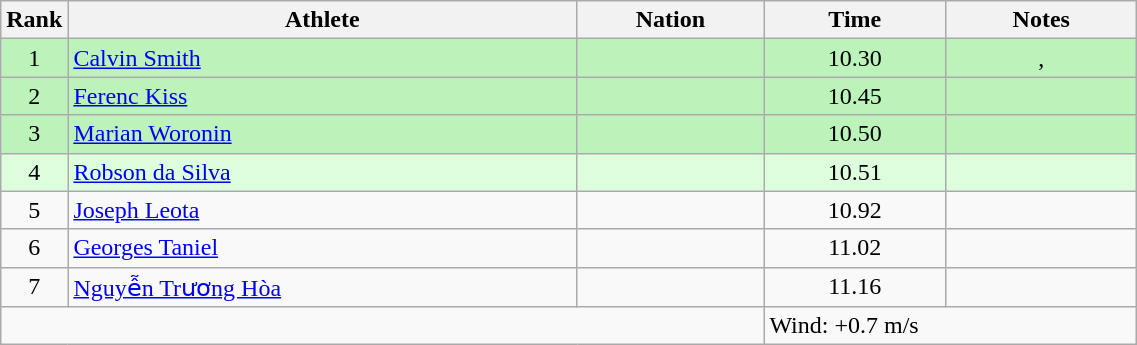<table class="wikitable sortable" style="text-align:center;width: 60%;">
<tr>
<th scope="col" style="width: 10px;">Rank</th>
<th scope="col">Athlete</th>
<th scope="col">Nation</th>
<th scope="col">Time</th>
<th scope="col">Notes</th>
</tr>
<tr bgcolor=bbf3bb>
<td>1</td>
<td align=left><a href='#'>Calvin Smith</a></td>
<td align=left></td>
<td>10.30</td>
<td>, </td>
</tr>
<tr bgcolor=bbf3bb>
<td>2</td>
<td align=left><a href='#'>Ferenc Kiss</a></td>
<td align=left></td>
<td>10.45</td>
<td></td>
</tr>
<tr bgcolor=bbf3bb>
<td>3</td>
<td align=left><a href='#'>Marian Woronin</a></td>
<td align=left></td>
<td>10.50</td>
<td></td>
</tr>
<tr bgcolor=ddffdd>
<td>4</td>
<td align=left><a href='#'>Robson da Silva</a></td>
<td align=left></td>
<td>10.51</td>
<td></td>
</tr>
<tr>
<td>5</td>
<td align=left><a href='#'>Joseph Leota</a></td>
<td align=left></td>
<td>10.92</td>
<td></td>
</tr>
<tr>
<td>6</td>
<td align=left><a href='#'>Georges Taniel</a></td>
<td align=left></td>
<td>11.02</td>
<td></td>
</tr>
<tr>
<td>7</td>
<td align=left><a href='#'>Nguyễn Trương Hòa</a></td>
<td align=left></td>
<td>11.16</td>
<td></td>
</tr>
<tr class="sortbottom">
<td colspan="3"></td>
<td colspan="2" style="text-align:left;">Wind: +0.7 m/s</td>
</tr>
</table>
